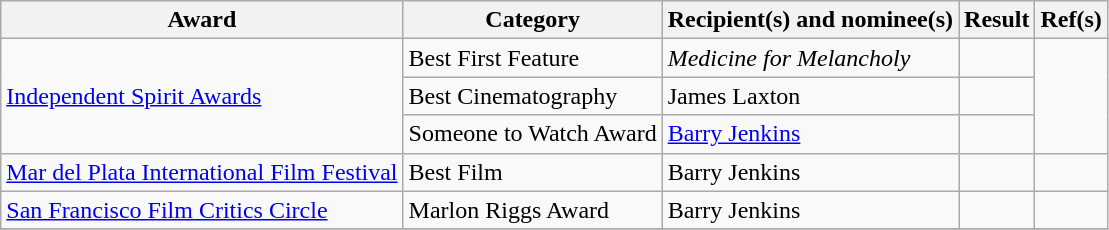<table class="wikitable">
<tr>
<th>Award</th>
<th>Category</th>
<th>Recipient(s) and nominee(s)</th>
<th>Result</th>
<th>Ref(s)</th>
</tr>
<tr>
<td rowspan="3"><a href='#'>Independent Spirit Awards</a></td>
<td>Best First Feature</td>
<td><em>Medicine for Melancholy</em></td>
<td></td>
<td rowspan="3"><br><br></td>
</tr>
<tr>
<td>Best Cinematography</td>
<td>James Laxton</td>
<td></td>
</tr>
<tr>
<td>Someone to Watch Award</td>
<td><a href='#'>Barry Jenkins</a></td>
<td></td>
</tr>
<tr>
<td><a href='#'>Mar del Plata International Film Festival</a></td>
<td>Best Film</td>
<td>Barry Jenkins</td>
<td></td>
<td></td>
</tr>
<tr>
<td><a href='#'>San Francisco Film Critics Circle</a></td>
<td>Marlon Riggs Award</td>
<td>Barry Jenkins</td>
<td></td>
<td></td>
</tr>
<tr>
</tr>
</table>
